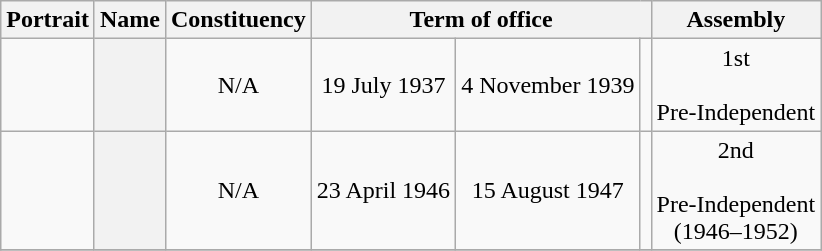<table class="wikitable sortable" style="text-align:center">
<tr align=center>
<th class="unsortable" scope="col">Portrait</th>
<th scope="col" class="sortable">Name</th>
<th scope="col">Constituency</th>
<th colspan="3" scope="colgroup">Term of office</th>
<th scope="col">Assembly</th>
</tr>
<tr align=center>
<td></td>
<th scope="row"></th>
<td>N/A</td>
<td>19 July 1937</td>
<td>4 November 1939</td>
<td></td>
<td>1st<br><br>Pre-Independent</td>
</tr>
<tr align=center>
<td></td>
<th scope="row"></th>
<td>N/A</td>
<td>23 April 1946</td>
<td>15 August 1947</td>
<td></td>
<td>2nd<br><br>Pre-Independent<br>
(1946–1952)</td>
</tr>
<tr>
</tr>
</table>
